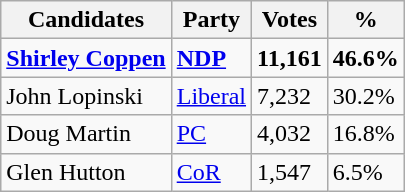<table class="wikitable">
<tr>
<th>Candidates</th>
<th>Party</th>
<th>Votes</th>
<th>%</th>
</tr>
<tr>
<td><strong><a href='#'>Shirley Coppen</a></strong></td>
<td><a href='#'><strong>NDP</strong></a></td>
<td><strong>11,161</strong></td>
<td><strong>46.6%</strong></td>
</tr>
<tr>
<td>John Lopinski</td>
<td><a href='#'>Liberal</a></td>
<td>7,232</td>
<td>30.2%</td>
</tr>
<tr>
<td>Doug Martin</td>
<td><a href='#'>PC</a></td>
<td>4,032</td>
<td>16.8%</td>
</tr>
<tr>
<td>Glen Hutton</td>
<td><a href='#'>CoR</a></td>
<td>1,547</td>
<td>6.5%</td>
</tr>
</table>
